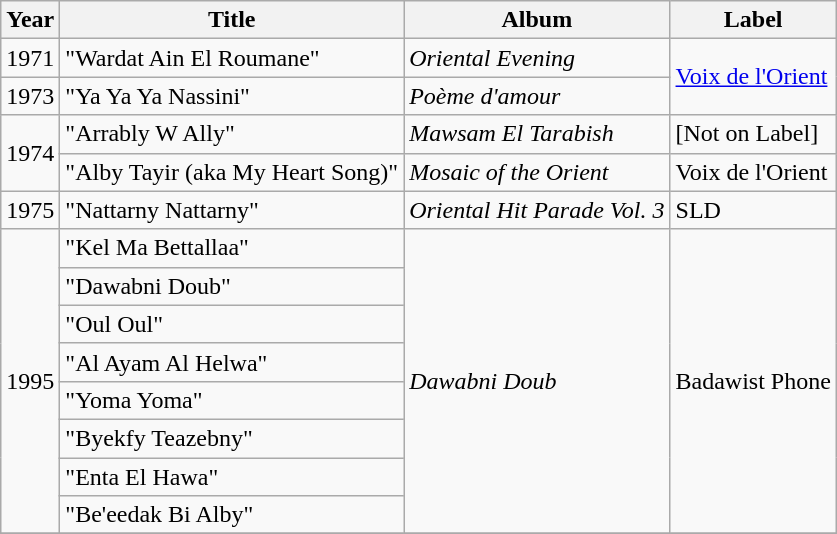<table class="wikitable sortable" border="2">
<tr>
<th scope="col">Year</th>
<th scope="col">Title</th>
<th scope="col">Album</th>
<th scope="col">Label</th>
</tr>
<tr>
<td>1971</td>
<td>"Wardat Ain El Roumane"</td>
<td><em>Oriental Evening</em></td>
<td rowspan="2"><a href='#'>Voix de l'Orient</a></td>
</tr>
<tr>
<td>1973</td>
<td>"Ya Ya Ya Nassini"</td>
<td><em>Poème d'amour</em></td>
</tr>
<tr>
<td rowspan="2">1974</td>
<td>"Arrably W Ally"</td>
<td><em>Mawsam El Tarabish</em></td>
<td>[Not on Label]</td>
</tr>
<tr>
<td>"Alby Tayir (aka My Heart Song)"</td>
<td><em>Mosaic of the Orient</em></td>
<td>Voix de l'Orient</td>
</tr>
<tr>
<td>1975</td>
<td>"Nattarny Nattarny"</td>
<td><em>Oriental Hit Parade Vol. 3</em></td>
<td>SLD</td>
</tr>
<tr>
<td rowspan="8">1995</td>
<td>"Kel Ma Bettallaa"</td>
<td rowspan="8"><em>Dawabni Doub</em></td>
<td rowspan="8">Badawist Phone</td>
</tr>
<tr>
<td>"Dawabni Doub"</td>
</tr>
<tr>
<td>"Oul Oul"</td>
</tr>
<tr>
<td>"Al Ayam Al Helwa"</td>
</tr>
<tr>
<td>"Yoma Yoma"</td>
</tr>
<tr>
<td>"Byekfy Teazebny"</td>
</tr>
<tr>
<td>"Enta El Hawa"</td>
</tr>
<tr>
<td>"Be'eedak Bi Alby"</td>
</tr>
<tr>
</tr>
</table>
